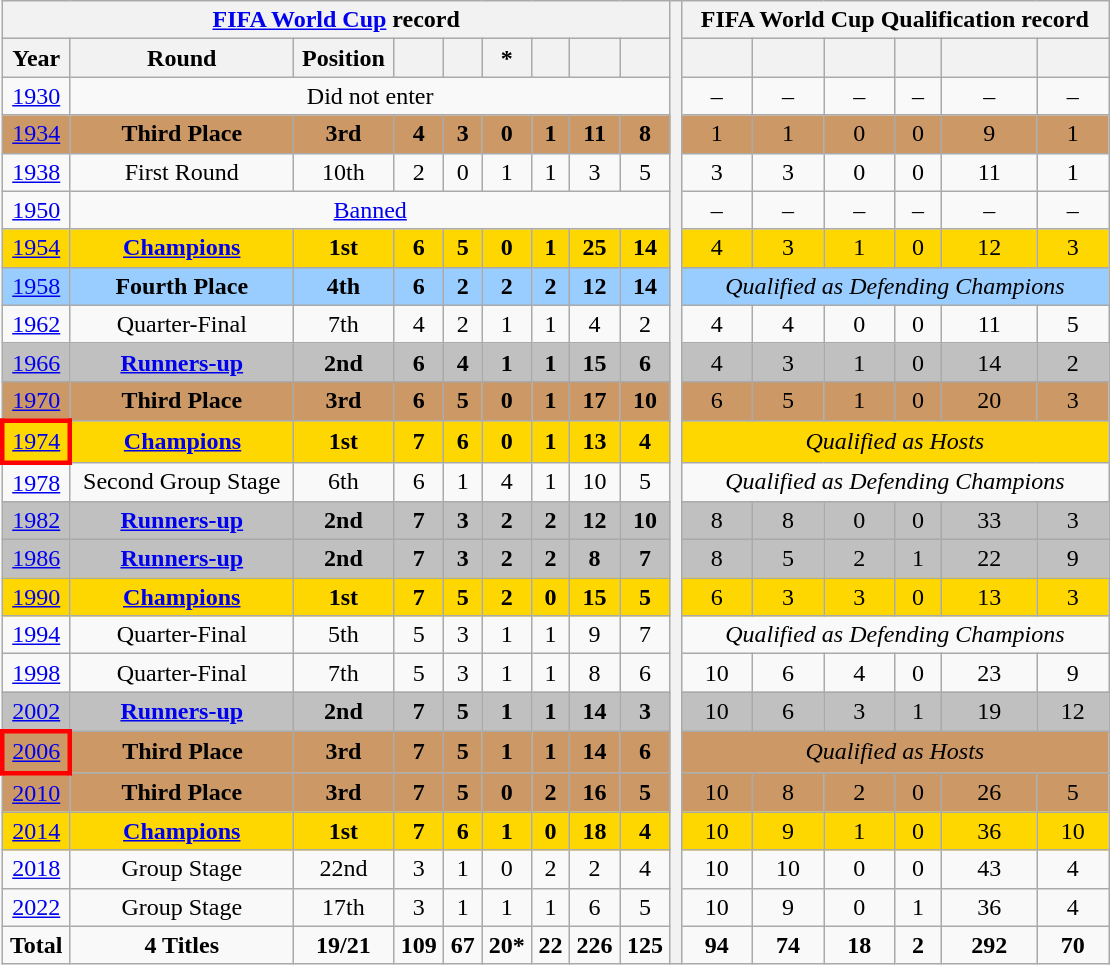<table class="wikitable" style="text-align: center;">
<tr>
<th colspan=9><a href='#'>FIFA World Cup</a> record</th>
<th width=1% rowspan=39></th>
<th colspan=6>FIFA World Cup Qualification record</th>
</tr>
<tr>
<th>Year</th>
<th>Round</th>
<th>Position</th>
<th></th>
<th></th>
<th>*</th>
<th></th>
<th></th>
<th></th>
<th></th>
<th></th>
<th></th>
<th></th>
<th></th>
<th></th>
</tr>
<tr>
<td> <a href='#'>1930</a></td>
<td colspan=8>Did not enter</td>
<td>–</td>
<td>–</td>
<td>–</td>
<td>–</td>
<td>–</td>
<td>–</td>
</tr>
<tr bgcolor=cc9966>
<td> <a href='#'>1934</a></td>
<td><strong>Third Place</strong></td>
<td><strong>3rd</strong></td>
<td><strong>4</strong></td>
<td><strong>3</strong></td>
<td><strong>0</strong></td>
<td><strong>1</strong></td>
<td><strong>11</strong></td>
<td><strong>8</strong></td>
<td>1</td>
<td>1</td>
<td>0</td>
<td>0</td>
<td>9</td>
<td>1</td>
</tr>
<tr>
<td> <a href='#'>1938</a></td>
<td>First Round</td>
<td>10th</td>
<td>2</td>
<td>0</td>
<td>1</td>
<td>1</td>
<td>3</td>
<td>5</td>
<td>3</td>
<td>3</td>
<td>0</td>
<td>0</td>
<td>11</td>
<td>1</td>
</tr>
<tr>
<td> <a href='#'>1950</a></td>
<td colspan=8><a href='#'>Banned</a></td>
<td>–</td>
<td>–</td>
<td>–</td>
<td>–</td>
<td>–</td>
<td>–</td>
</tr>
<tr bgcolor=Gold>
<td> <a href='#'>1954</a></td>
<td><strong><a href='#'>Champions</a></strong></td>
<td><strong>1st</strong></td>
<td><strong>6</strong></td>
<td><strong>5</strong></td>
<td><strong>0</strong></td>
<td><strong>1</strong></td>
<td><strong>25</strong></td>
<td><strong>14</strong></td>
<td>4</td>
<td>3</td>
<td>1</td>
<td>0</td>
<td>12</td>
<td>3</td>
</tr>
<tr bgcolor=#9acdff>
<td> <a href='#'>1958</a></td>
<td><strong>Fourth Place</strong></td>
<td><strong>4th</strong></td>
<td><strong>6</strong></td>
<td><strong>2</strong></td>
<td><strong>2</strong></td>
<td><strong>2</strong></td>
<td><strong>12</strong></td>
<td><strong>14</strong></td>
<td colspan=6><em>Qualified as Defending Champions</em></td>
</tr>
<tr>
<td> <a href='#'>1962</a></td>
<td>Quarter-Final</td>
<td>7th</td>
<td>4</td>
<td>2</td>
<td>1</td>
<td>1</td>
<td>4</td>
<td>2</td>
<td>4</td>
<td>4</td>
<td>0</td>
<td>0</td>
<td>11</td>
<td>5</td>
</tr>
<tr bgcolor=Silver>
<td> <a href='#'>1966</a></td>
<td><strong><a href='#'>Runners-up</a></strong></td>
<td><strong>2nd</strong></td>
<td><strong>6</strong></td>
<td><strong>4</strong></td>
<td><strong>1</strong></td>
<td><strong>1</strong></td>
<td><strong>15</strong></td>
<td><strong>6</strong></td>
<td>4</td>
<td>3</td>
<td>1</td>
<td>0</td>
<td>14</td>
<td>2</td>
</tr>
<tr bgcolor=cc9966>
<td> <a href='#'>1970</a></td>
<td><strong>Third Place</strong></td>
<td><strong>3rd</strong></td>
<td><strong>6</strong></td>
<td><strong>5</strong></td>
<td><strong>0</strong></td>
<td><strong>1</strong></td>
<td><strong>17</strong></td>
<td><strong>10</strong></td>
<td>6</td>
<td>5</td>
<td>1</td>
<td>0</td>
<td>20</td>
<td>3</td>
</tr>
<tr bgcolor=Gold>
<td style="border: 3px solid red"> <a href='#'>1974</a></td>
<td><strong><a href='#'>Champions</a></strong></td>
<td><strong>1st</strong></td>
<td><strong>7</strong></td>
<td><strong>6</strong></td>
<td><strong>0</strong></td>
<td><strong>1</strong></td>
<td><strong>13</strong></td>
<td><strong>4</strong></td>
<td colspan=6><em>Qualified as Hosts</em></td>
</tr>
<tr>
<td> <a href='#'>1978</a></td>
<td>Second Group Stage</td>
<td>6th</td>
<td>6</td>
<td>1</td>
<td>4</td>
<td>1</td>
<td>10</td>
<td>5</td>
<td colspan=6><em>Qualified as Defending Champions</em></td>
</tr>
<tr bgcolor=Silver>
<td> <a href='#'>1982</a></td>
<td><strong><a href='#'>Runners-up</a></strong></td>
<td><strong>2nd</strong></td>
<td><strong>7</strong></td>
<td><strong>3</strong></td>
<td><strong>2</strong></td>
<td><strong>2</strong></td>
<td><strong>12</strong></td>
<td><strong>10</strong></td>
<td>8</td>
<td>8</td>
<td>0</td>
<td>0</td>
<td>33</td>
<td>3</td>
</tr>
<tr bgcolor=Silver>
<td> <a href='#'>1986</a></td>
<td><strong><a href='#'>Runners-up</a></strong></td>
<td><strong>2nd</strong></td>
<td><strong>7</strong></td>
<td><strong>3</strong></td>
<td><strong>2</strong></td>
<td><strong>2</strong></td>
<td><strong>8</strong></td>
<td><strong>7</strong></td>
<td>8</td>
<td>5</td>
<td>2</td>
<td>1</td>
<td>22</td>
<td>9</td>
</tr>
<tr bgcolor=Gold>
<td> <a href='#'>1990</a></td>
<td><strong><a href='#'>Champions</a></strong></td>
<td><strong>1st</strong></td>
<td><strong>7</strong></td>
<td><strong>5</strong></td>
<td><strong>2</strong></td>
<td><strong>0</strong></td>
<td><strong>15</strong></td>
<td><strong>5</strong></td>
<td>6</td>
<td>3</td>
<td>3</td>
<td>0</td>
<td>13</td>
<td>3</td>
</tr>
<tr>
<td> <a href='#'>1994</a></td>
<td>Quarter-Final</td>
<td>5th</td>
<td>5</td>
<td>3</td>
<td>1</td>
<td>1</td>
<td>9</td>
<td>7</td>
<td colspan=6><em>Qualified as Defending Champions</em></td>
</tr>
<tr>
<td> <a href='#'>1998</a></td>
<td>Quarter-Final</td>
<td>7th</td>
<td>5</td>
<td>3</td>
<td>1</td>
<td>1</td>
<td>8</td>
<td>6</td>
<td>10</td>
<td>6</td>
<td>4</td>
<td>0</td>
<td>23</td>
<td>9</td>
</tr>
<tr bgcolor=Silver>
<td>  <a href='#'>2002</a></td>
<td><strong><a href='#'>Runners-up</a></strong></td>
<td><strong>2nd</strong></td>
<td><strong>7</strong></td>
<td><strong>5</strong></td>
<td><strong>1</strong></td>
<td><strong>1</strong></td>
<td><strong>14</strong></td>
<td><strong>3</strong></td>
<td>10</td>
<td>6</td>
<td>3</td>
<td>1</td>
<td>19</td>
<td>12</td>
</tr>
<tr bgcolor=cc9966>
<td style="border: 3px solid red"> <a href='#'>2006</a></td>
<td><strong>Third Place</strong></td>
<td><strong>3rd</strong></td>
<td><strong>7</strong></td>
<td><strong>5</strong></td>
<td><strong>1</strong></td>
<td><strong>1</strong></td>
<td><strong>14</strong></td>
<td><strong>6</strong></td>
<td colspan=6><em>Qualified as Hosts</em></td>
</tr>
<tr bgcolor=cc9966>
<td> <a href='#'>2010</a></td>
<td><strong>Third Place</strong></td>
<td><strong>3rd</strong></td>
<td><strong>7</strong></td>
<td><strong>5</strong></td>
<td><strong>0</strong></td>
<td><strong>2</strong></td>
<td><strong>16</strong></td>
<td><strong>5</strong></td>
<td>10</td>
<td>8</td>
<td>2</td>
<td>0</td>
<td>26</td>
<td>5</td>
</tr>
<tr style="background:Gold;">
<td> <a href='#'>2014</a></td>
<td><strong><a href='#'>Champions</a></strong></td>
<td><strong>1st</strong></td>
<td><strong>7</strong></td>
<td><strong>6</strong></td>
<td><strong>1</strong></td>
<td><strong>0</strong></td>
<td><strong>18</strong></td>
<td><strong>4</strong></td>
<td>10</td>
<td>9</td>
<td>1</td>
<td>0</td>
<td>36</td>
<td>10</td>
</tr>
<tr>
<td> <a href='#'>2018</a></td>
<td>Group Stage</td>
<td>22nd</td>
<td>3</td>
<td>1</td>
<td>0</td>
<td>2</td>
<td>2</td>
<td>4</td>
<td>10</td>
<td>10</td>
<td>0</td>
<td>0</td>
<td>43</td>
<td>4</td>
</tr>
<tr>
<td> <a href='#'>2022</a></td>
<td>Group Stage</td>
<td>17th</td>
<td>3</td>
<td>1</td>
<td>1</td>
<td>1</td>
<td>6</td>
<td>5</td>
<td>10</td>
<td>9</td>
<td>0</td>
<td>1</td>
<td>36</td>
<td>4</td>
</tr>
<tr>
<td><strong>Total</strong></td>
<td><strong>4 Titles</strong></td>
<td><strong>19/21</strong></td>
<td><strong>109</strong></td>
<td><strong>67</strong></td>
<td><strong>20*</strong></td>
<td><strong>22</strong></td>
<td><strong>226</strong></td>
<td><strong>125</strong></td>
<td><strong>94</strong></td>
<td><strong>74</strong></td>
<td><strong>18</strong></td>
<td><strong>2</strong></td>
<td><strong>292</strong></td>
<td><strong>70</strong></td>
</tr>
</table>
